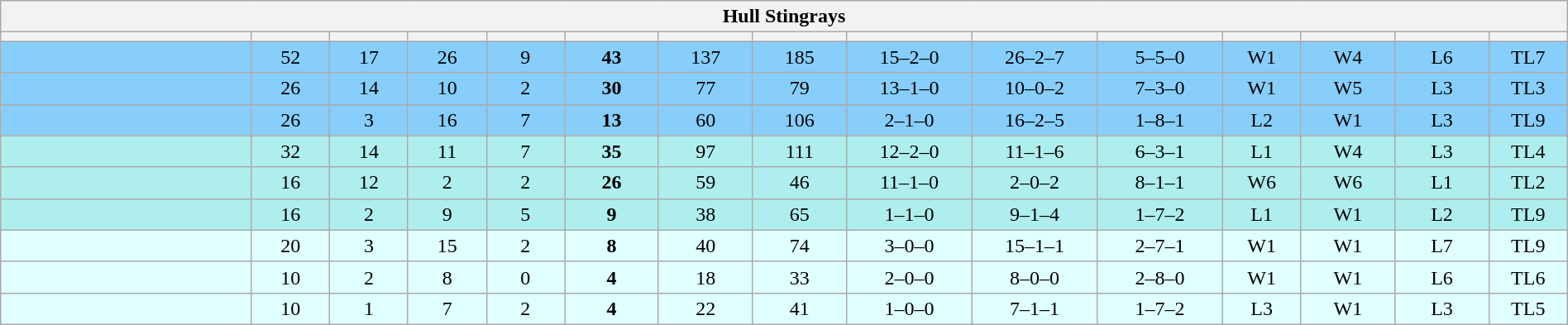<table class="wikitable collapsible collapsed" style="width: 100%">
<tr>
<th colspan=15>Hull Stingrays</th>
</tr>
<tr>
<th width="16%"></th>
<th width="5%"></th>
<th width="5%"></th>
<th width="5%"></th>
<th width="5%"></th>
<th width="6%"></th>
<th width="6%"></th>
<th width="6%"></th>
<th width="8%"></th>
<th width="8%"></th>
<th width="8%"></th>
<th width="5%"></th>
<th width="6%"></th>
<th width="6%"></th>
<th width="5%"></th>
</tr>
<tr align=center bgcolor="#87cefa">
<td align=left></td>
<td>52</td>
<td>17</td>
<td>26</td>
<td>9</td>
<td><strong>43</strong></td>
<td>137</td>
<td>185</td>
<td>15–2–0</td>
<td>26–2–7</td>
<td>5–5–0</td>
<td>W1</td>
<td>W4</td>
<td>L6</td>
<td>TL7</td>
</tr>
<tr align=center bgcolor="#87cefa">
<td align=left></td>
<td>26</td>
<td>14</td>
<td>10</td>
<td>2</td>
<td><strong>30</strong></td>
<td>77</td>
<td>79</td>
<td>13–1–0</td>
<td>10–0–2</td>
<td>7–3–0</td>
<td>W1</td>
<td>W5</td>
<td>L3</td>
<td>TL3</td>
</tr>
<tr align=center bgcolor="#87cefa">
<td align=left></td>
<td>26</td>
<td>3</td>
<td>16</td>
<td>7</td>
<td><strong>13</strong></td>
<td>60</td>
<td>106</td>
<td>2–1–0</td>
<td>16–2–5</td>
<td>1–8–1</td>
<td>L2</td>
<td>W1</td>
<td>L3</td>
<td>TL9</td>
</tr>
<tr align=center bgcolor="#afeeee">
<td align=left></td>
<td>32</td>
<td>14</td>
<td>11</td>
<td>7</td>
<td><strong>35</strong></td>
<td>97</td>
<td>111</td>
<td>12–2–0</td>
<td>11–1–6</td>
<td>6–3–1</td>
<td>L1</td>
<td>W4</td>
<td>L3</td>
<td>TL4</td>
</tr>
<tr align=center bgcolor="#afeeee">
<td align=left></td>
<td>16</td>
<td>12</td>
<td>2</td>
<td>2</td>
<td><strong>26</strong></td>
<td>59</td>
<td>46</td>
<td>11–1–0</td>
<td>2–0–2</td>
<td>8–1–1</td>
<td>W6</td>
<td>W6</td>
<td>L1</td>
<td>TL2</td>
</tr>
<tr align=center bgcolor="#afeeee">
<td align=left></td>
<td>16</td>
<td>2</td>
<td>9</td>
<td>5</td>
<td><strong>9</strong></td>
<td>38</td>
<td>65</td>
<td>1–1–0</td>
<td>9–1–4</td>
<td>1–7–2</td>
<td>L1</td>
<td>W1</td>
<td>L2</td>
<td>TL9</td>
</tr>
<tr align=center bgcolor="#e0ffff">
<td align=left></td>
<td>20</td>
<td>3</td>
<td>15</td>
<td>2</td>
<td><strong>8</strong></td>
<td>40</td>
<td>74</td>
<td>3–0–0</td>
<td>15–1–1</td>
<td>2–7–1</td>
<td>W1</td>
<td>W1</td>
<td>L7</td>
<td>TL9</td>
</tr>
<tr align=center bgcolor="#e0ffff">
<td align=left></td>
<td>10</td>
<td>2</td>
<td>8</td>
<td>0</td>
<td><strong>4</strong></td>
<td>18</td>
<td>33</td>
<td>2–0–0</td>
<td>8–0–0</td>
<td>2–8–0</td>
<td>W1</td>
<td>W1</td>
<td>L6</td>
<td>TL6</td>
</tr>
<tr align=center bgcolor="#e0ffff">
<td align=left></td>
<td>10</td>
<td>1</td>
<td>7</td>
<td>2</td>
<td><strong>4</strong></td>
<td>22</td>
<td>41</td>
<td>1–0–0</td>
<td>7–1–1</td>
<td>1–7–2</td>
<td>L3</td>
<td>W1</td>
<td>L3</td>
<td>TL5</td>
</tr>
</table>
